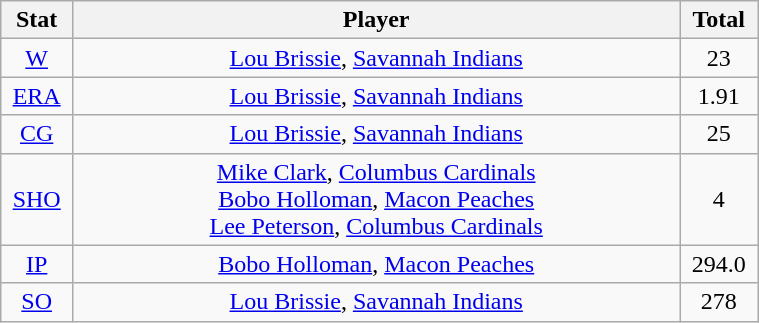<table class="wikitable" width="40%" style="text-align:center;">
<tr>
<th width="5%">Stat</th>
<th width="60%">Player</th>
<th width="5%">Total</th>
</tr>
<tr>
<td><a href='#'>W</a></td>
<td><a href='#'>Lou Brissie</a>, <a href='#'>Savannah Indians</a></td>
<td>23</td>
</tr>
<tr>
<td><a href='#'>ERA</a></td>
<td><a href='#'>Lou Brissie</a>, <a href='#'>Savannah Indians</a></td>
<td>1.91</td>
</tr>
<tr>
<td><a href='#'>CG</a></td>
<td><a href='#'>Lou Brissie</a>, <a href='#'>Savannah Indians</a></td>
<td>25</td>
</tr>
<tr>
<td><a href='#'>SHO</a></td>
<td><a href='#'>Mike Clark</a>, <a href='#'>Columbus Cardinals</a> <br> <a href='#'>Bobo Holloman</a>, <a href='#'>Macon Peaches</a> <br> <a href='#'>Lee Peterson</a>, <a href='#'>Columbus Cardinals</a></td>
<td>4</td>
</tr>
<tr>
<td><a href='#'>IP</a></td>
<td><a href='#'>Bobo Holloman</a>, <a href='#'>Macon Peaches</a></td>
<td>294.0</td>
</tr>
<tr>
<td><a href='#'>SO</a></td>
<td><a href='#'>Lou Brissie</a>, <a href='#'>Savannah Indians</a></td>
<td>278</td>
</tr>
</table>
